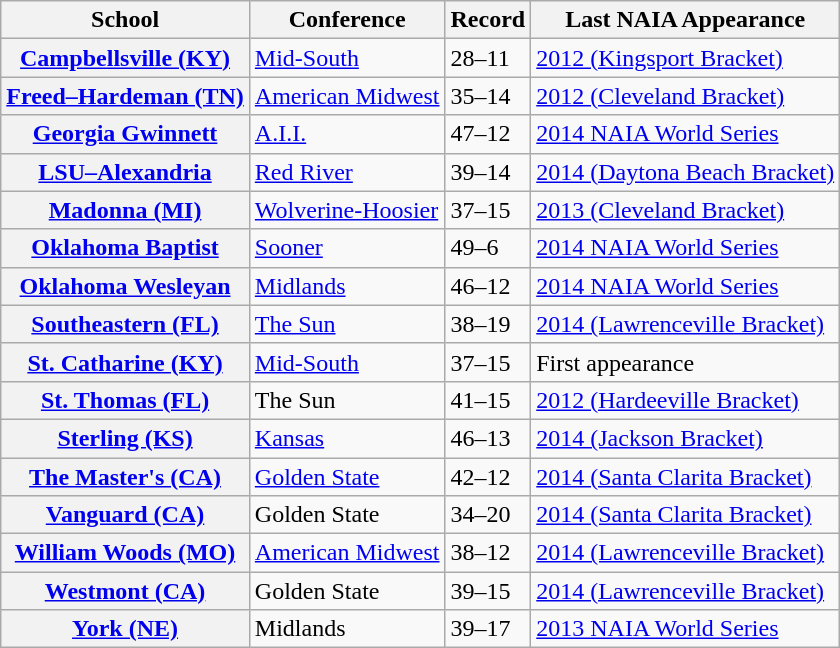<table class = "wikitable sortable plainrowheaders">
<tr>
<th>School</th>
<th>Conference</th>
<th>Record</th>
<th>Last NAIA Appearance</th>
</tr>
<tr>
<th scope="row"><a href='#'>Campbellsville (KY)</a></th>
<td><a href='#'>Mid-South</a></td>
<td>28–11</td>
<td><a href='#'>2012 (Kingsport Bracket)</a></td>
</tr>
<tr>
<th scope="row"><a href='#'>Freed–Hardeman (TN)</a></th>
<td><a href='#'>American Midwest</a></td>
<td>35–14</td>
<td><a href='#'>2012 (Cleveland Bracket)</a></td>
</tr>
<tr>
<th scope="row"><a href='#'>Georgia Gwinnett</a></th>
<td><a href='#'>A.I.I.</a></td>
<td>47–12</td>
<td><a href='#'>2014 NAIA World Series</a></td>
</tr>
<tr>
<th scope="row"><a href='#'>LSU–Alexandria</a></th>
<td><a href='#'>Red River</a></td>
<td>39–14</td>
<td><a href='#'>2014 (Daytona Beach Bracket)</a></td>
</tr>
<tr>
<th scope="row"><a href='#'>Madonna (MI)</a></th>
<td><a href='#'>Wolverine-Hoosier</a></td>
<td>37–15</td>
<td><a href='#'>2013 (Cleveland Bracket)</a></td>
</tr>
<tr>
<th scope="row"><a href='#'>Oklahoma Baptist</a></th>
<td><a href='#'>Sooner</a></td>
<td>49–6</td>
<td><a href='#'>2014 NAIA World Series</a></td>
</tr>
<tr>
<th scope="row"><a href='#'>Oklahoma Wesleyan</a></th>
<td><a href='#'>Midlands</a></td>
<td>46–12</td>
<td><a href='#'>2014 NAIA World Series</a></td>
</tr>
<tr>
<th scope="row"><a href='#'>Southeastern (FL)</a></th>
<td><a href='#'>The Sun</a></td>
<td>38–19</td>
<td><a href='#'>2014 (Lawrenceville Bracket)</a></td>
</tr>
<tr>
<th scope="row"><a href='#'>St. Catharine (KY)</a></th>
<td><a href='#'>Mid-South</a></td>
<td>37–15</td>
<td>First appearance</td>
</tr>
<tr>
<th scope="row"><a href='#'>St. Thomas (FL)</a></th>
<td>The Sun</td>
<td>41–15</td>
<td><a href='#'>2012 (Hardeeville Bracket)</a></td>
</tr>
<tr>
<th scope="row"><a href='#'>Sterling (KS)</a></th>
<td><a href='#'>Kansas</a></td>
<td>46–13</td>
<td><a href='#'>2014 (Jackson Bracket)</a></td>
</tr>
<tr>
<th scope="row"><a href='#'>The Master's (CA)</a></th>
<td><a href='#'>Golden State</a></td>
<td>42–12</td>
<td><a href='#'>2014 (Santa Clarita Bracket)</a></td>
</tr>
<tr>
<th scope="row"><a href='#'>Vanguard (CA)</a></th>
<td>Golden State</td>
<td>34–20</td>
<td><a href='#'>2014 (Santa Clarita Bracket)</a></td>
</tr>
<tr>
<th scope="row"><a href='#'>William Woods (MO)</a></th>
<td><a href='#'>American Midwest</a></td>
<td>38–12</td>
<td><a href='#'>2014 (Lawrenceville Bracket)</a></td>
</tr>
<tr>
<th scope="row"><a href='#'>Westmont (CA)</a></th>
<td>Golden State</td>
<td>39–15</td>
<td><a href='#'>2014 (Lawrenceville Bracket)</a></td>
</tr>
<tr>
<th scope="row"><a href='#'>York (NE)</a></th>
<td>Midlands</td>
<td>39–17</td>
<td><a href='#'>2013 NAIA World Series</a></td>
</tr>
</table>
